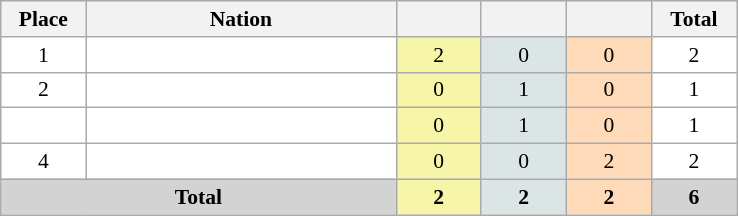<table class=wikitable style="border:1px solid #AAAAAA;font-size:90%">
<tr bgcolor="#EFEFEF">
<th width=50>Place</th>
<th width=200>Nation</th>
<th width=50></th>
<th width=50></th>
<th width=50></th>
<th width=50>Total</th>
</tr>
<tr align="center" valign="top" bgcolor="#FFFFFF">
<td>1</td>
<td align="left"></td>
<td style="background:#F7F6A8;">2</td>
<td style="background:#DCE5E5;">0</td>
<td style="background:#FFDAB9;">0</td>
<td>2</td>
</tr>
<tr align="center" valign="top" bgcolor="#FFFFFF">
<td>2</td>
<td align="left"></td>
<td style="background:#F7F6A8;">0</td>
<td style="background:#DCE5E5;">1</td>
<td style="background:#FFDAB9;">0</td>
<td>1</td>
</tr>
<tr align="center" valign="top" bgcolor="#FFFFFF">
<td></td>
<td align="left"></td>
<td style="background:#F7F6A8;">0</td>
<td style="background:#DCE5E5;">1</td>
<td style="background:#FFDAB9;">0</td>
<td>1</td>
</tr>
<tr align="center" valign="top" bgcolor="#FFFFFF">
<td>4</td>
<td align="left"></td>
<td style="background:#F7F6A8;">0</td>
<td style="background:#DCE5E5;">0</td>
<td style="background:#FFDAB9;">2</td>
<td>2</td>
</tr>
<tr align="center">
<td colspan="2" bgcolor=D3D3D3><strong>Total</strong></td>
<td style="background:#F7F6A8;"><strong>2</strong></td>
<td style="background:#DCE5E5;"><strong>2</strong></td>
<td style="background:#FFDAB9;"><strong>2</strong></td>
<td bgcolor=D3D3D3><strong>6</strong></td>
</tr>
</table>
